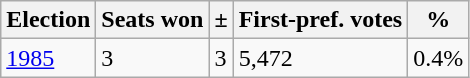<table class="wikitable">
<tr>
<th>Election</th>
<th>Seats won</th>
<th>±</th>
<th>First-pref. votes</th>
<th>%</th>
</tr>
<tr>
<td><a href='#'>1985</a></td>
<td>3</td>
<td>3</td>
<td>5,472</td>
<td>0.4%</td>
</tr>
</table>
